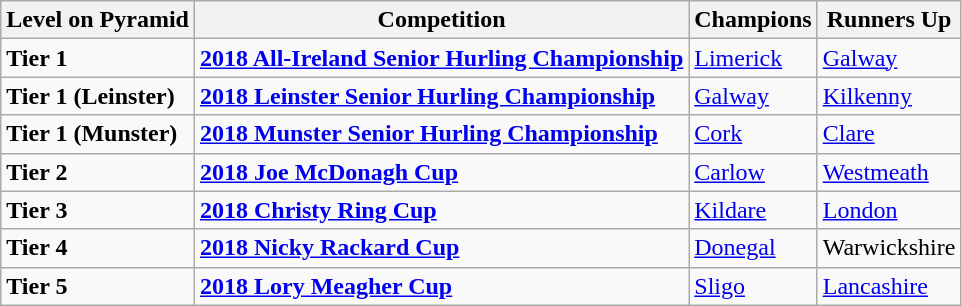<table class="wikitable">
<tr>
<th>Level on Pyramid</th>
<th>Competition</th>
<th>Champions</th>
<th>Runners Up</th>
</tr>
<tr>
<td><strong>Tier 1</strong></td>
<td><strong><a href='#'>2018 All-Ireland Senior Hurling Championship</a></strong></td>
<td> <a href='#'>Limerick</a></td>
<td> <a href='#'>Galway</a></td>
</tr>
<tr>
<td><strong>Tier 1 (Leinster)</strong></td>
<td><strong><a href='#'>2018 Leinster Senior Hurling Championship</a></strong></td>
<td> <a href='#'>Galway</a></td>
<td> <a href='#'>Kilkenny</a></td>
</tr>
<tr>
<td><strong>Tier 1 (Munster)</strong></td>
<td><strong><a href='#'>2018 Munster Senior Hurling Championship</a></strong></td>
<td> <a href='#'>Cork</a></td>
<td> <a href='#'>Clare</a></td>
</tr>
<tr>
<td><strong>Tier 2</strong></td>
<td><strong><a href='#'>2018 Joe McDonagh Cup</a></strong></td>
<td> <a href='#'>Carlow</a></td>
<td> <a href='#'>Westmeath</a></td>
</tr>
<tr>
<td><strong>Tier 3</strong></td>
<td><strong><a href='#'>2018 Christy Ring Cup</a></strong></td>
<td> <a href='#'>Kildare</a></td>
<td> <a href='#'>London</a></td>
</tr>
<tr>
<td><strong>Tier 4</strong></td>
<td><strong><a href='#'>2018 Nicky Rackard Cup</a></strong></td>
<td> <a href='#'>Donegal</a></td>
<td> Warwickshire</td>
</tr>
<tr>
<td><strong>Tier 5</strong></td>
<td><strong><a href='#'>2018 Lory Meagher Cup</a></strong></td>
<td> <a href='#'>Sligo</a></td>
<td> <a href='#'>Lancashire</a></td>
</tr>
</table>
